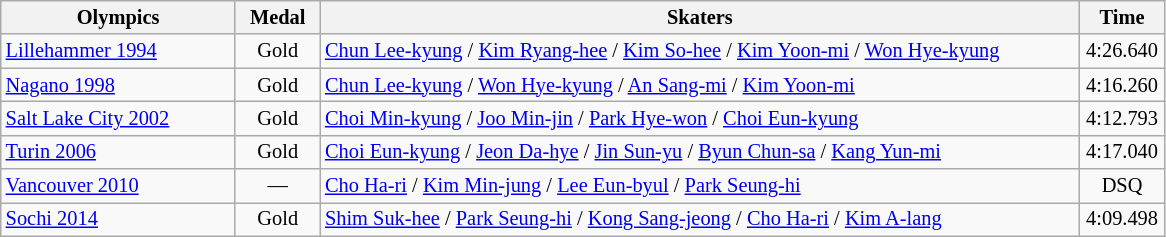<table class="wikitable" style="font-size:85%;">
<tr>
<th width="150px">Olympics</th>
<th width="50px">Medal</th>
<th width="500px">Skaters</th>
<th width="50px">Time</th>
</tr>
<tr>
<td><a href='#'>Lillehammer 1994</a></td>
<td align=center> Gold</td>
<td><a href='#'>Chun Lee-kyung</a> / <a href='#'>Kim Ryang-hee</a> / <a href='#'>Kim So-hee</a> / <a href='#'>Kim Yoon-mi</a> / <a href='#'>Won Hye-kyung</a></td>
<td align=center>4:26.640</td>
</tr>
<tr>
<td><a href='#'>Nagano 1998</a></td>
<td align=center> Gold</td>
<td><a href='#'>Chun Lee-kyung</a> / <a href='#'>Won Hye-kyung</a> / <a href='#'>An Sang-mi</a> / <a href='#'>Kim Yoon-mi</a></td>
<td align=center>4:16.260</td>
</tr>
<tr>
<td><a href='#'>Salt Lake City 2002</a></td>
<td align=center> Gold</td>
<td><a href='#'>Choi Min-kyung</a> / <a href='#'>Joo Min-jin</a> / <a href='#'>Park Hye-won</a> / <a href='#'>Choi Eun-kyung</a></td>
<td align=center>4:12.793</td>
</tr>
<tr>
<td><a href='#'>Turin 2006</a></td>
<td align=center> Gold</td>
<td><a href='#'>Choi Eun-kyung</a> / <a href='#'>Jeon Da-hye</a> / <a href='#'>Jin Sun-yu</a> / <a href='#'>Byun Chun-sa</a> / <a href='#'>Kang Yun-mi</a></td>
<td align=center>4:17.040</td>
</tr>
<tr>
<td><a href='#'>Vancouver 2010</a></td>
<td align=center>—</td>
<td><a href='#'>Cho Ha-ri</a> / <a href='#'>Kim Min-jung</a> / <a href='#'>Lee Eun-byul</a> / <a href='#'>Park Seung-hi</a></td>
<td align=center>DSQ</td>
</tr>
<tr>
<td><a href='#'>Sochi 2014</a></td>
<td align=center> Gold</td>
<td><a href='#'>Shim Suk-hee</a> / <a href='#'>Park Seung-hi</a> / <a href='#'>Kong Sang-jeong</a> / <a href='#'>Cho Ha-ri</a> / <a href='#'>Kim A-lang</a></td>
<td align=center>4:09.498</td>
</tr>
</table>
